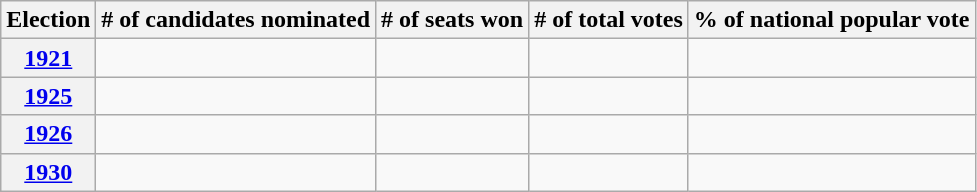<table class="wikitable">
<tr>
<th>Election</th>
<th># of candidates nominated</th>
<th># of seats won</th>
<th># of total votes</th>
<th>% of national popular vote</th>
</tr>
<tr>
<th><a href='#'>1921</a></th>
<td></td>
<td></td>
<td></td>
<td></td>
</tr>
<tr>
<th><a href='#'>1925</a></th>
<td></td>
<td></td>
<td></td>
<td></td>
</tr>
<tr>
<th><a href='#'>1926</a></th>
<td></td>
<td></td>
<td></td>
<td></td>
</tr>
<tr>
<th><a href='#'>1930</a></th>
<td></td>
<td></td>
<td></td>
<td></td>
</tr>
</table>
